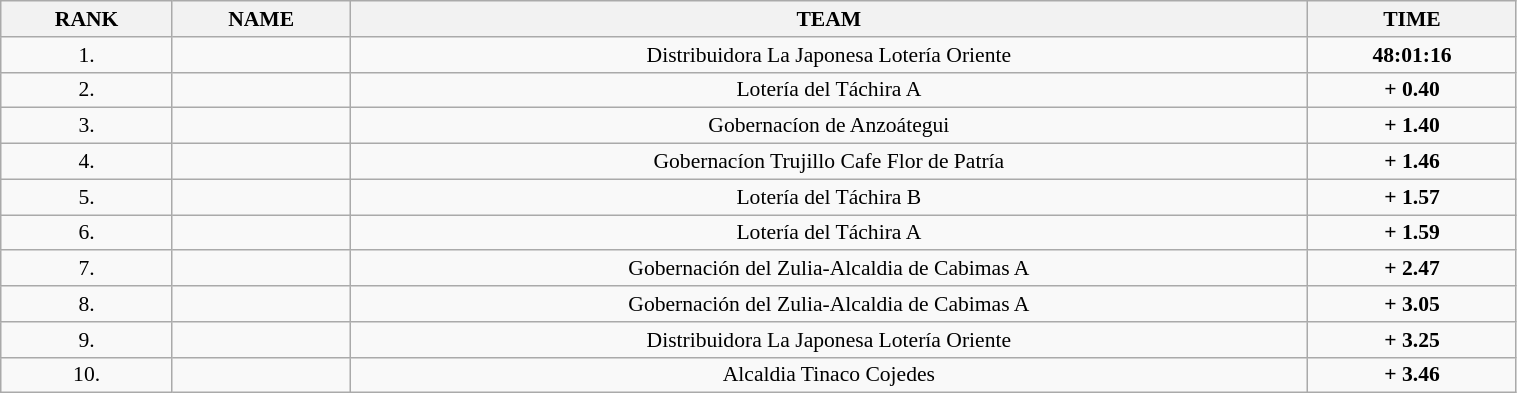<table class="wikitable"  style="font-size:90%; width:80%;">
<tr>
<th>RANK</th>
<th>NAME</th>
<th>TEAM</th>
<th>TIME</th>
</tr>
<tr>
<td style="text-align:center;">1.</td>
<td></td>
<td style="text-align:center;">Distribuidora La Japonesa Lotería Oriente</td>
<td style="text-align:center;"><strong>48:01:16</strong></td>
</tr>
<tr>
<td style="text-align:center;">2.</td>
<td></td>
<td style="text-align:center;">Lotería del Táchira A</td>
<td style="text-align:center;"><strong>+ 0.40</strong></td>
</tr>
<tr>
<td style="text-align:center;">3.</td>
<td></td>
<td style="text-align:center;">Gobernacíon de Anzoátegui</td>
<td style="text-align:center;"><strong>+ 1.40</strong></td>
</tr>
<tr>
<td style="text-align:center;">4.</td>
<td></td>
<td style="text-align:center;">Gobernacíon Trujillo Cafe Flor de Patría</td>
<td style="text-align:center;"><strong>+ 1.46</strong></td>
</tr>
<tr>
<td style="text-align:center;">5.</td>
<td></td>
<td style="text-align:center;">Lotería del Táchira B</td>
<td style="text-align:center;"><strong>+ 1.57</strong></td>
</tr>
<tr>
<td style="text-align:center;">6.</td>
<td></td>
<td style="text-align:center;">Lotería del Táchira A</td>
<td style="text-align:center;"><strong>+ 1.59</strong></td>
</tr>
<tr>
<td style="text-align:center;">7.</td>
<td></td>
<td style="text-align:center;">Gobernación del Zulia-Alcaldia de Cabimas A</td>
<td style="text-align:center;"><strong>+ 2.47</strong></td>
</tr>
<tr>
<td style="text-align:center;">8.</td>
<td></td>
<td style="text-align:center;">Gobernación del Zulia-Alcaldia de Cabimas A</td>
<td style="text-align:center;"><strong>+ 3.05</strong></td>
</tr>
<tr>
<td style="text-align:center;">9.</td>
<td></td>
<td style="text-align:center;">Distribuidora La Japonesa Lotería Oriente</td>
<td style="text-align:center;"><strong>+ 3.25</strong></td>
</tr>
<tr>
<td style="text-align:center;">10.</td>
<td></td>
<td style="text-align:center;">Alcaldia Tinaco Cojedes</td>
<td style="text-align:center;"><strong>+ 3.46</strong></td>
</tr>
</table>
